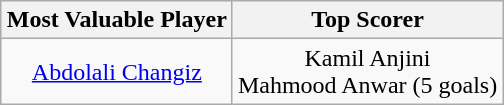<table class="wikitable" style="text-align:center; margin:auto;">
<tr>
<th>Most Valuable Player</th>
<th>Top Scorer</th>
</tr>
<tr>
<td> <a href='#'>Abdolali Changiz</a></td>
<td> Kamil Anjini<br>Mahmood Anwar (5 goals)</td>
</tr>
</table>
